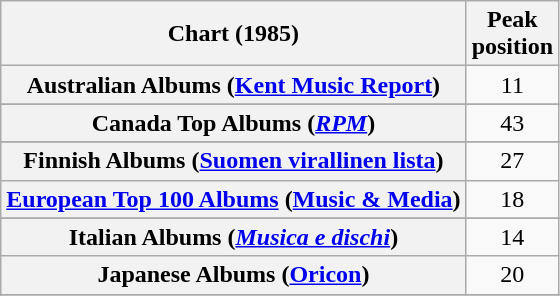<table class="wikitable sortable plainrowheaders">
<tr>
<th scope="col">Chart (1985)</th>
<th scope="col">Peak<br>position</th>
</tr>
<tr>
<th scope="row">Australian Albums (<a href='#'>Kent Music Report</a>)</th>
<td align="center">11</td>
</tr>
<tr>
</tr>
<tr>
<th scope="row">Canada Top Albums (<em><a href='#'>RPM</a></em>)</th>
<td align="center">43</td>
</tr>
<tr>
</tr>
<tr>
<th scope="row">Finnish Albums (<a href='#'>Suomen virallinen lista</a>)</th>
<td align="center">27</td>
</tr>
<tr>
<th scope="row"><a href='#'>European Top 100 Albums</a> (<a href='#'>Music & Media</a>)</th>
<td align="center">18</td>
</tr>
<tr>
</tr>
<tr>
<th scope="row">Italian Albums (<em><a href='#'>Musica e dischi</a></em>)</th>
<td align="center">14</td>
</tr>
<tr>
<th scope="row">Japanese Albums (<a href='#'>Oricon</a>)</th>
<td align="center">20</td>
</tr>
<tr>
</tr>
<tr>
</tr>
<tr>
</tr>
<tr>
</tr>
<tr>
</tr>
<tr>
</tr>
</table>
